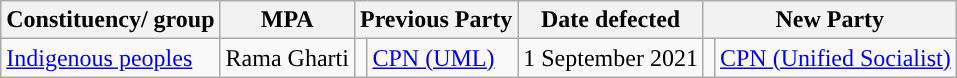<table class="wikitable">
<tr>
<th>Constituency/ group</th>
<th>MPA</th>
<th colspan="2">Previous Party</th>
<th>Date defected</th>
<th colspan="2">New Party</th>
</tr>
<tr>
<td><a href='#'>Indigenous peoples</a></td>
<td>Rama Gharti</td>
<td></td>
<td><a href='#'>CPN (UML)</a></td>
<td>1 September 2021</td>
<td></td>
<td><a href='#'>CPN (Unified Socialist)</a></td>
</tr>
</table>
